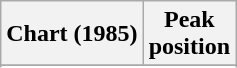<table class="wikitable plainrowheaders">
<tr>
<th>Chart (1985)</th>
<th>Peak<br>position</th>
</tr>
<tr>
</tr>
<tr>
</tr>
</table>
